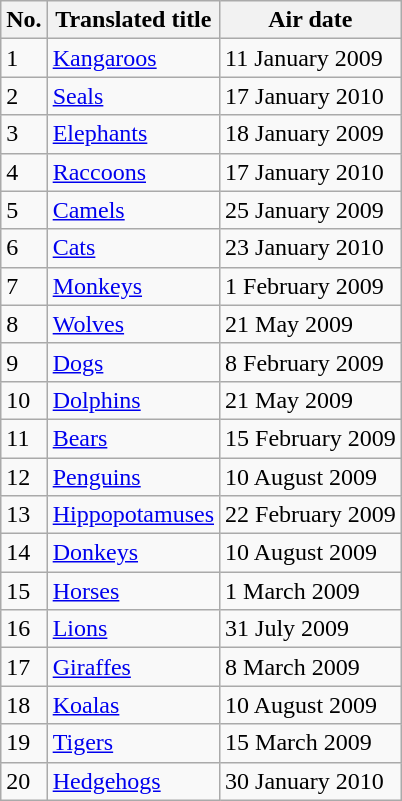<table class="wikitable">
<tr>
<th>No.</th>
<th>Translated title</th>
<th>Air date</th>
</tr>
<tr>
<td>1</td>
<td><a href='#'>Kangaroos</a></td>
<td>11 January 2009</td>
</tr>
<tr>
<td>2</td>
<td><a href='#'>Seals</a></td>
<td>17 January 2010</td>
</tr>
<tr>
<td>3</td>
<td><a href='#'>Elephants</a></td>
<td>18 January 2009</td>
</tr>
<tr>
<td>4</td>
<td><a href='#'>Raccoons</a></td>
<td>17 January 2010</td>
</tr>
<tr>
<td>5</td>
<td><a href='#'>Camels</a></td>
<td>25 January 2009</td>
</tr>
<tr>
<td>6</td>
<td><a href='#'>Cats</a></td>
<td>23 January 2010</td>
</tr>
<tr>
<td>7</td>
<td><a href='#'>Monkeys</a></td>
<td>1 February 2009</td>
</tr>
<tr>
<td>8</td>
<td><a href='#'>Wolves</a></td>
<td>21 May 2009</td>
</tr>
<tr>
<td>9</td>
<td><a href='#'>Dogs</a></td>
<td>8 February 2009</td>
</tr>
<tr>
<td>10</td>
<td><a href='#'>Dolphins</a></td>
<td>21 May 2009</td>
</tr>
<tr>
<td>11</td>
<td><a href='#'>Bears</a></td>
<td>15 February 2009</td>
</tr>
<tr>
<td>12</td>
<td><a href='#'>Penguins</a></td>
<td>10 August 2009</td>
</tr>
<tr>
<td>13</td>
<td><a href='#'>Hippopotamuses</a></td>
<td>22 February 2009</td>
</tr>
<tr>
<td>14</td>
<td><a href='#'>Donkeys</a></td>
<td>10 August 2009</td>
</tr>
<tr>
<td>15</td>
<td><a href='#'>Horses</a></td>
<td>1 March 2009</td>
</tr>
<tr>
<td>16</td>
<td><a href='#'>Lions</a></td>
<td>31 July 2009</td>
</tr>
<tr>
<td>17</td>
<td><a href='#'>Giraffes</a></td>
<td>8 March 2009</td>
</tr>
<tr>
<td>18</td>
<td><a href='#'>Koalas</a></td>
<td>10 August 2009</td>
</tr>
<tr>
<td>19</td>
<td><a href='#'>Tigers</a></td>
<td>15 March 2009</td>
</tr>
<tr>
<td>20</td>
<td><a href='#'>Hedgehogs</a></td>
<td>30 January 2010</td>
</tr>
</table>
